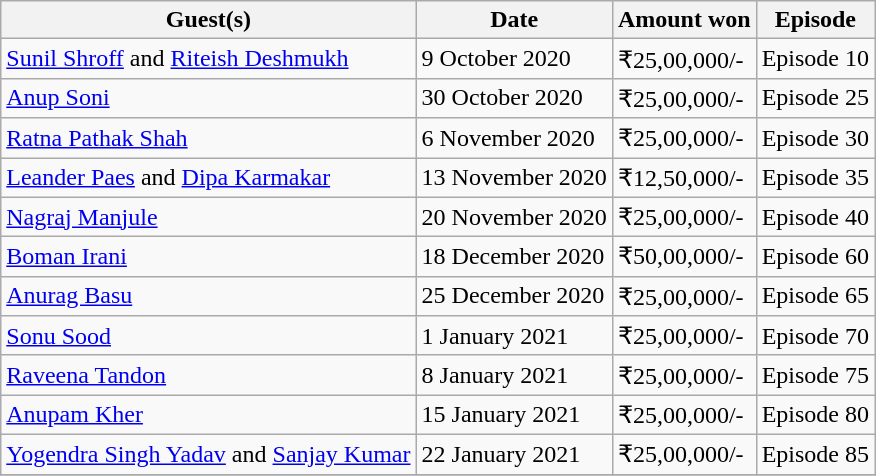<table class="wikitable">
<tr>
<th>Guest(s)</th>
<th>Date</th>
<th>Amount won</th>
<th>Episode</th>
</tr>
<tr>
<td><a href='#'>Sunil Shroff</a> and <a href='#'>Riteish Deshmukh</a></td>
<td>9 October 2020</td>
<td>₹25,00,000/-</td>
<td>Episode 10</td>
</tr>
<tr>
<td><a href='#'>Anup Soni</a></td>
<td>30 October 2020</td>
<td>₹25,00,000/-</td>
<td>Episode 25</td>
</tr>
<tr>
<td><a href='#'>Ratna Pathak Shah</a></td>
<td>6 November 2020</td>
<td>₹25,00,000/-</td>
<td>Episode 30</td>
</tr>
<tr>
<td><a href='#'>Leander Paes</a> and <a href='#'>Dipa Karmakar</a></td>
<td>13 November 2020</td>
<td>₹12,50,000/-</td>
<td>Episode 35</td>
</tr>
<tr>
<td><a href='#'>Nagraj Manjule</a></td>
<td>20 November 2020</td>
<td>₹25,00,000/-</td>
<td>Episode 40</td>
</tr>
<tr>
<td><a href='#'>Boman Irani</a></td>
<td>18 December 2020</td>
<td>₹50,00,000/-</td>
<td>Episode 60</td>
</tr>
<tr>
<td><a href='#'>Anurag Basu</a></td>
<td>25 December 2020</td>
<td>₹25,00,000/-</td>
<td>Episode 65</td>
</tr>
<tr>
<td><a href='#'>Sonu Sood</a></td>
<td>1 January 2021</td>
<td>₹25,00,000/-</td>
<td>Episode 70</td>
</tr>
<tr>
<td><a href='#'>Raveena Tandon</a></td>
<td>8 January 2021</td>
<td>₹25,00,000/-</td>
<td>Episode 75</td>
</tr>
<tr>
<td><a href='#'>Anupam Kher</a></td>
<td>15 January 2021</td>
<td>₹25,00,000/-</td>
<td>Episode 80</td>
</tr>
<tr>
<td><a href='#'>Yogendra Singh Yadav</a> and <a href='#'>Sanjay Kumar</a></td>
<td>22 January 2021</td>
<td>₹25,00,000/-</td>
<td>Episode 85</td>
</tr>
<tr>
</tr>
</table>
